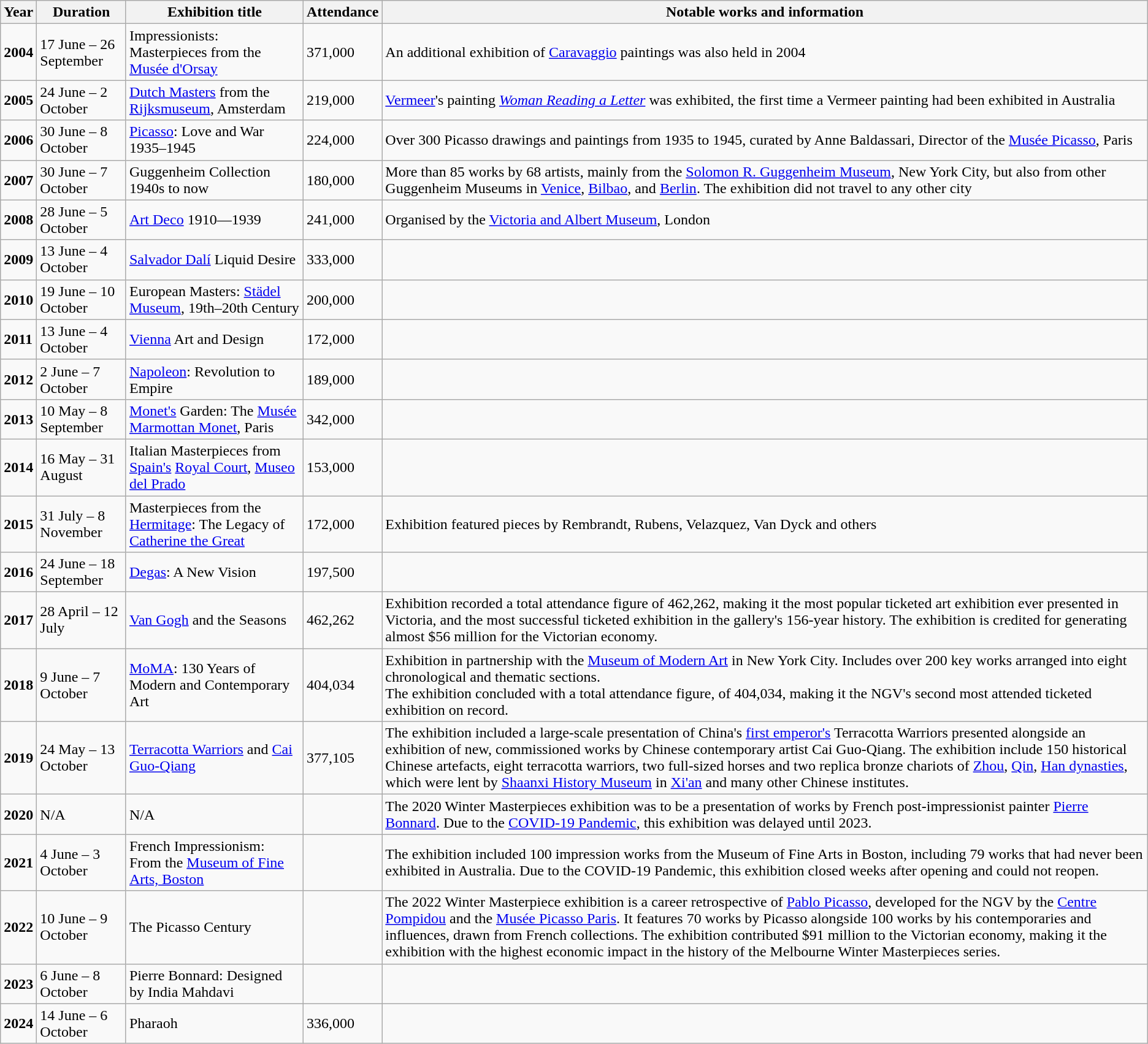<table class="wikitable sortable">
<tr>
<th>Year</th>
<th>Duration</th>
<th>Exhibition title</th>
<th>Attendance</th>
<th>Notable works and information</th>
</tr>
<tr>
<td><strong>2004</strong></td>
<td>17 June – 26 September</td>
<td>Impressionists: Masterpieces from the <a href='#'>Musée d'Orsay</a></td>
<td>371,000</td>
<td>An additional exhibition of <a href='#'>Caravaggio</a> paintings was also held in 2004</td>
</tr>
<tr>
<td><strong>2005</strong></td>
<td>24 June – 2 October</td>
<td><a href='#'>Dutch Masters</a> from the <a href='#'>Rijksmuseum</a>, Amsterdam</td>
<td>219,000</td>
<td><a href='#'>Vermeer</a>'s painting <em><a href='#'>Woman Reading a Letter</a></em> was exhibited, the first time a Vermeer painting had been exhibited in Australia</td>
</tr>
<tr>
<td><strong>2006</strong></td>
<td>30 June – 8 October</td>
<td><a href='#'>Picasso</a>: Love and War 1935–1945</td>
<td>224,000</td>
<td>Over 300 Picasso drawings and paintings from 1935 to 1945, curated by Anne Baldassari, Director of the <a href='#'>Musée Picasso</a>, Paris</td>
</tr>
<tr>
<td><strong>2007</strong></td>
<td>30 June – 7 October</td>
<td>Guggenheim Collection 1940s to now</td>
<td>180,000</td>
<td>More than 85 works by 68 artists, mainly from the <a href='#'>Solomon R. Guggenheim Museum</a>, New York City, but also from other Guggenheim Museums in <a href='#'>Venice</a>, <a href='#'>Bilbao</a>, and <a href='#'>Berlin</a>. The exhibition did not travel to any other city</td>
</tr>
<tr>
<td><strong>2008</strong></td>
<td>28 June – 5 October</td>
<td><a href='#'>Art Deco</a> 1910—1939</td>
<td>241,000</td>
<td>Organised by the <a href='#'>Victoria and Albert Museum</a>, London</td>
</tr>
<tr>
<td><strong>2009</strong></td>
<td>13 June – 4 October</td>
<td><a href='#'>Salvador Dalí</a> Liquid Desire</td>
<td>333,000</td>
<td></td>
</tr>
<tr>
<td><strong>2010</strong></td>
<td>19 June – 10 October</td>
<td>European Masters: <a href='#'>Städel Museum</a>, 19th–20th Century</td>
<td>200,000</td>
<td></td>
</tr>
<tr>
<td><strong>2011</strong></td>
<td>13 June – 4 October</td>
<td><a href='#'>Vienna</a> Art and Design</td>
<td>172,000</td>
<td></td>
</tr>
<tr>
<td><strong>2012</strong></td>
<td>2 June – 7 October</td>
<td><a href='#'>Napoleon</a>: Revolution to Empire</td>
<td>189,000</td>
<td></td>
</tr>
<tr>
<td><strong>2013</strong></td>
<td>10 May – 8 September</td>
<td><a href='#'>Monet's</a> Garden: The <a href='#'>Musée Marmottan Monet</a>, Paris</td>
<td>342,000</td>
<td></td>
</tr>
<tr>
<td><strong>2014</strong></td>
<td>16 May – 31 August</td>
<td>Italian Masterpieces from <a href='#'>Spain's</a> <a href='#'>Royal Court</a>, <a href='#'>Museo del Prado</a></td>
<td>153,000</td>
<td></td>
</tr>
<tr>
<td><strong>2015</strong></td>
<td>31 July – 8 November</td>
<td>Masterpieces from the <a href='#'>Hermitage</a>: The Legacy of <a href='#'>Catherine the Great</a></td>
<td>172,000</td>
<td>Exhibition featured pieces by Rembrandt, Rubens, Velazquez, Van Dyck and others</td>
</tr>
<tr>
<td><strong>2016</strong></td>
<td>24 June – 18 September</td>
<td><a href='#'>Degas</a>: A New Vision</td>
<td>197,500</td>
<td></td>
</tr>
<tr>
<td><strong>2017</strong></td>
<td>28 April – 12 July</td>
<td><a href='#'>Van Gogh</a> and the Seasons</td>
<td>462,262</td>
<td>Exhibition recorded a total attendance figure of 462,262, making it the most popular ticketed art exhibition ever presented in Victoria, and the most successful ticketed exhibition in the gallery's 156-year history. The exhibition is credited for generating almost $56 million for the Victorian economy.</td>
</tr>
<tr>
<td><strong>2018</strong></td>
<td>9 June – 7 October</td>
<td><a href='#'>MoMA</a>: 130 Years of Modern and Contemporary Art</td>
<td>404,034</td>
<td>Exhibition in partnership with the <a href='#'>Museum of Modern Art</a> in New York City. Includes over 200 key works arranged into eight chronological and thematic sections.<br>The exhibition concluded with a total attendance figure, of 404,034, making it the NGV's second most attended ticketed exhibition on record.</td>
</tr>
<tr>
<td><strong>2019</strong></td>
<td>24 May – 13 October</td>
<td><a href='#'>Terracotta Warriors</a> and <a href='#'>Cai Guo-Qiang</a></td>
<td>377,105</td>
<td>The exhibition included a large-scale presentation of China's <a href='#'>first emperor's</a> Terracotta Warriors presented alongside an exhibition of new, commissioned works by Chinese contemporary artist Cai Guo-Qiang. The exhibition include 150 historical Chinese artefacts, eight terracotta warriors, two full-sized horses and two replica bronze chariots of <a href='#'>Zhou</a>, <a href='#'>Qin</a>, <a href='#'>Han dynasties</a>, which were lent by <a href='#'>Shaanxi History Museum</a> in <a href='#'>Xi'an</a> and many other Chinese institutes.</td>
</tr>
<tr>
<td><strong>2020</strong></td>
<td>N/A</td>
<td>N/A</td>
<td></td>
<td>The 2020 Winter Masterpieces exhibition was to be a presentation of works by French post-impressionist painter <a href='#'>Pierre Bonnard</a>. Due to the <a href='#'>COVID-19 Pandemic</a>, this exhibition was delayed until 2023.</td>
</tr>
<tr>
<td><strong>2021</strong></td>
<td>4 June – 3 October</td>
<td>French Impressionism: From the <a href='#'>Museum of Fine Arts, Boston</a></td>
<td></td>
<td>The exhibition included 100 impression works from the Museum of Fine Arts in Boston, including 79 works that had never been exhibited in Australia. Due to the COVID-19 Pandemic, this exhibition closed weeks after opening and could not reopen.</td>
</tr>
<tr>
<td><strong>2022</strong></td>
<td>10 June – 9 October</td>
<td>The Picasso Century</td>
<td></td>
<td>The 2022 Winter Masterpiece exhibition is a career retrospective of <a href='#'>Pablo Picasso</a>, developed for the NGV by the <a href='#'>Centre Pompidou</a> and the <a href='#'>Musée Picasso Paris</a>. It features 70 works by Picasso alongside 100 works by his contemporaries and influences, drawn from French collections. The exhibition contributed $91 million to the Victorian economy, making it the exhibition with the highest economic impact in the history of the Melbourne Winter Masterpieces series.</td>
</tr>
<tr>
<td><strong>2023</strong></td>
<td>6 June – 8 October</td>
<td>Pierre Bonnard: Designed by India Mahdavi</td>
<td></td>
<td></td>
</tr>
<tr>
<td><strong>2024</strong></td>
<td>14 June – 6 October</td>
<td>Pharaoh</td>
<td>336,000</td>
<td></td>
</tr>
</table>
